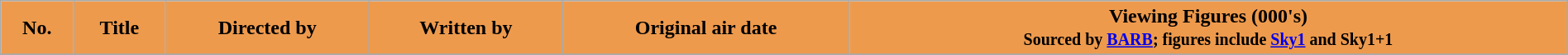<table class="wikitable plainrowheaders" style="width:100%;">
<tr>
<th style="color:#000; background:#ee9a4d;">No.</th>
<th style="color:#000; background:#ee9a4d;">Title</th>
<th style="color:#000; background:#ee9a4d;">Directed by</th>
<th style="color:#000; background:#ee9a4d;">Written by</th>
<th style="color:#000; background:#ee9a4d;">Original air date</th>
<th style="color:#000; background:#ee9a4d;">Viewing Figures (000's)<br><small>Sourced by <a href='#'>BARB</a>; figures include <a href='#'>Sky1</a> and Sky1+1</small></th>
</tr>
<tr>
</tr>
</table>
